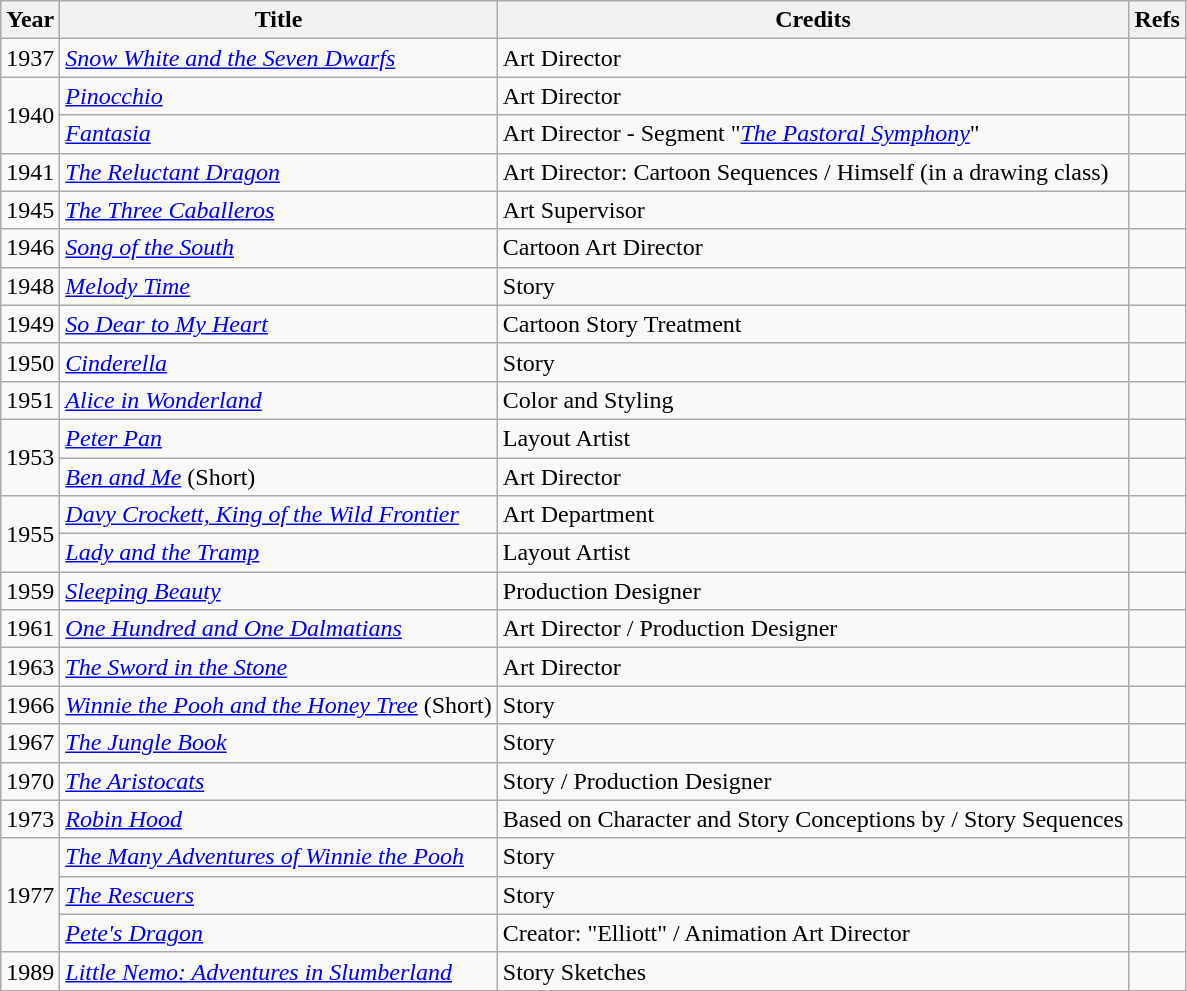<table class="wikitable sortable">
<tr>
<th>Year</th>
<th>Title</th>
<th>Credits</th>
<th>Refs</th>
</tr>
<tr>
<td>1937</td>
<td><em><a href='#'>Snow White and the Seven Dwarfs</a></em></td>
<td>Art Director</td>
<td></td>
</tr>
<tr>
<td rowspan="2">1940</td>
<td><em><a href='#'>Pinocchio</a></em></td>
<td>Art Director</td>
<td></td>
</tr>
<tr>
<td><em><a href='#'>Fantasia</a></em></td>
<td>Art Director - Segment "<em><a href='#'>The Pastoral Symphony</a></em>"</td>
<td></td>
</tr>
<tr>
<td>1941</td>
<td><em><a href='#'>The Reluctant Dragon</a></em></td>
<td>Art Director: Cartoon Sequences / Himself (in a drawing class)</td>
<td></td>
</tr>
<tr>
<td>1945</td>
<td><em><a href='#'>The Three Caballeros</a></em></td>
<td>Art Supervisor</td>
<td></td>
</tr>
<tr>
<td>1946</td>
<td><em><a href='#'>Song of the South</a></em></td>
<td>Cartoon Art Director</td>
<td></td>
</tr>
<tr>
<td>1948</td>
<td><em><a href='#'>Melody Time</a></em></td>
<td>Story</td>
<td></td>
</tr>
<tr>
<td>1949</td>
<td><em><a href='#'>So Dear to My Heart</a></em></td>
<td>Cartoon Story Treatment</td>
<td></td>
</tr>
<tr>
<td>1950</td>
<td><em><a href='#'>Cinderella</a></em></td>
<td>Story</td>
<td></td>
</tr>
<tr>
<td>1951</td>
<td><em><a href='#'>Alice in Wonderland</a></em></td>
<td>Color and Styling</td>
<td></td>
</tr>
<tr>
<td rowspan="2">1953</td>
<td><em><a href='#'>Peter Pan</a></em></td>
<td>Layout Artist</td>
<td></td>
</tr>
<tr>
<td><em><a href='#'>Ben and Me</a></em> (Short)</td>
<td>Art Director</td>
<td></td>
</tr>
<tr>
<td rowspan="2">1955</td>
<td><em><a href='#'>Davy Crockett, King of the Wild Frontier</a></em></td>
<td>Art Department</td>
<td></td>
</tr>
<tr>
<td><em><a href='#'>Lady and the Tramp</a></em></td>
<td>Layout Artist</td>
<td></td>
</tr>
<tr>
<td>1959</td>
<td><em><a href='#'>Sleeping Beauty</a></em></td>
<td>Production Designer</td>
<td></td>
</tr>
<tr>
<td>1961</td>
<td><em><a href='#'>One Hundred and One Dalmatians</a></em></td>
<td>Art Director / Production Designer</td>
<td></td>
</tr>
<tr>
<td>1963</td>
<td><em><a href='#'>The Sword in the Stone</a></em></td>
<td>Art Director</td>
<td></td>
</tr>
<tr>
<td>1966</td>
<td><em><a href='#'>Winnie the Pooh and the Honey Tree</a></em> (Short)</td>
<td>Story</td>
<td></td>
</tr>
<tr>
<td>1967</td>
<td><em><a href='#'>The Jungle Book</a></em></td>
<td>Story</td>
<td></td>
</tr>
<tr>
<td>1970</td>
<td><em><a href='#'>The Aristocats</a></em></td>
<td>Story / Production Designer</td>
<td></td>
</tr>
<tr>
<td>1973</td>
<td><em><a href='#'>Robin Hood</a></em></td>
<td>Based on Character and Story Conceptions by / Story Sequences</td>
<td></td>
</tr>
<tr>
<td rowspan="3">1977</td>
<td><em><a href='#'>The Many Adventures of Winnie the Pooh</a></em></td>
<td>Story</td>
<td></td>
</tr>
<tr>
<td><em><a href='#'>The Rescuers</a></em></td>
<td>Story</td>
<td></td>
</tr>
<tr>
<td><em><a href='#'>Pete's Dragon</a></em></td>
<td>Creator: "Elliott" / Animation Art Director</td>
<td></td>
</tr>
<tr>
<td>1989</td>
<td><em><a href='#'>Little Nemo: Adventures in Slumberland</a></em></td>
<td>Story Sketches</td>
<td></td>
</tr>
<tr>
</tr>
</table>
